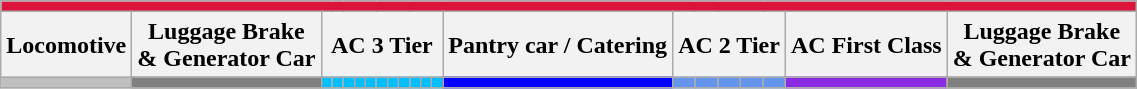<table class="wikitable">
<tr>
<th style="background:#DC143C;" colspan="21"><big></big></th>
</tr>
<tr>
<th>Locomotive</th>
<th>Luggage Brake<br>& Generator Car</th>
<th colspan="11">AC 3 Tier</th>
<th><strong>Pantry car / Catering</strong></th>
<th colspan="5">AC 2 Tier</th>
<th>AC First Class</th>
<th>Luggage Brake<br>& Generator Car</th>
</tr>
<tr>
<th style="background:#C0C0C0;"><big></big></th>
<th style="background:#808080;"><big></big></th>
<th style="background:#00BFFF;"><big></big></th>
<th style="background:#00BFFF;"><big></big></th>
<th style="background:#00BFFF;"><big></big></th>
<th style="background:#00BFFF;"><big></big></th>
<th style="background:#00BFFF;"><big></big></th>
<th style="background:#00BFFF;"><big></big></th>
<th style="background:#00BFFF;"><big></big></th>
<th style="background:#00BFFF;"><big></big></th>
<th style="background:#00BFFF;"><big></big></th>
<th style="background:#00BFFF;"><big></big></th>
<th style="background:#00BFFF;"><big></big></th>
<th style="background:#0000FF;"><big></big></th>
<th style="background:#6495ED;"><big></big></th>
<th style="background:#6495ED;"><big></big></th>
<th style="background:#6495ED;"><big></big></th>
<th style="background:#6495ED;"><big></big></th>
<th style="background:#6495ED;"><big></big></th>
<th style="background:#8A2BE2;"><big></big></th>
<th style="background:#808080;"><big></big></th>
</tr>
</table>
